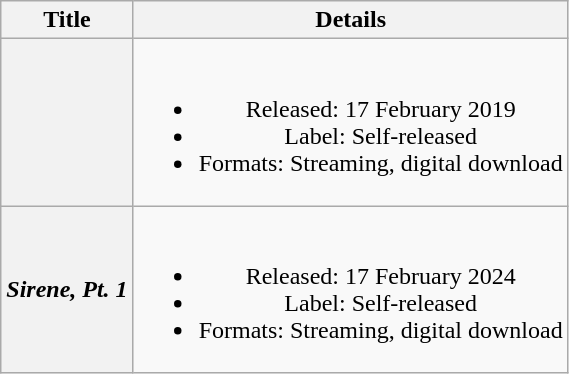<table class="wikitable plainrowheaders" style="text-align:center;">
<tr>
<th scope="col">Title</th>
<th scope="col">Details</th>
</tr>
<tr>
<th scope="row"><em></em></th>
<td><br><ul><li>Released: 17 February 2019</li><li>Label: Self-released</li><li>Formats: Streaming, digital download</li></ul></td>
</tr>
<tr>
<th scope="row"><em>Sirene, Pt. 1</em></th>
<td><br><ul><li>Released: 17 February 2024</li><li>Label: Self-released</li><li>Formats: Streaming, digital download</li></ul></td>
</tr>
</table>
